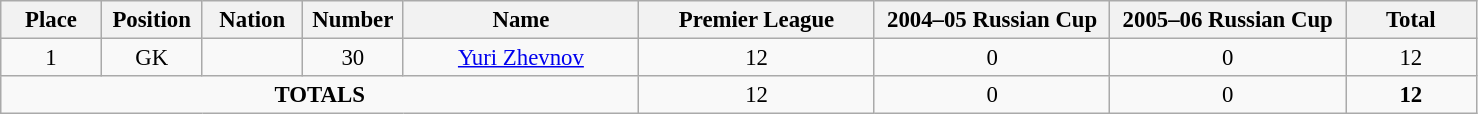<table class="wikitable" style="font-size: 95%; text-align: center;">
<tr>
<th width=60>Place</th>
<th width=60>Position</th>
<th width=60>Nation</th>
<th width=60>Number</th>
<th width=150>Name</th>
<th width=150>Premier League</th>
<th width=150>2004–05 Russian Cup</th>
<th width=150>2005–06 Russian Cup</th>
<th width=80>Total</th>
</tr>
<tr>
<td>1</td>
<td>GK</td>
<td></td>
<td>30</td>
<td><a href='#'>Yuri Zhevnov</a></td>
<td>12</td>
<td>0</td>
<td>0</td>
<td>12</td>
</tr>
<tr>
<td colspan="5"><strong>TOTALS</strong></td>
<td>12</td>
<td>0</td>
<td>0</td>
<td><strong>12</strong></td>
</tr>
</table>
